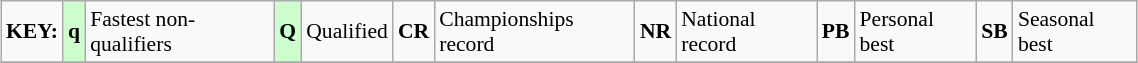<table class="wikitable" style="margin:0.5em auto; font-size:90%;position:relative;" width=60%>
<tr>
<td><strong>KEY:</strong></td>
<td bgcolor=ccffcc align=center><strong>q</strong></td>
<td>Fastest non-qualifiers</td>
<td bgcolor=ccffcc align=center><strong>Q</strong></td>
<td>Qualified</td>
<td align=center><strong>CR</strong></td>
<td>Championships record</td>
<td align=center><strong>NR</strong></td>
<td>National record</td>
<td align=center><strong>PB</strong></td>
<td>Personal best</td>
<td align=center><strong>SB</strong></td>
<td>Seasonal best</td>
</tr>
<tr>
</tr>
</table>
